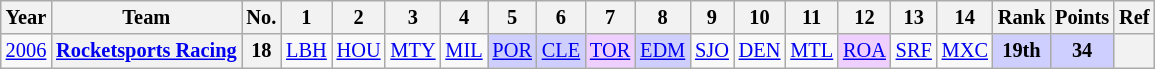<table class="wikitable" style="text-align:center; font-size:85%">
<tr>
<th>Year</th>
<th>Team</th>
<th>No.</th>
<th>1</th>
<th>2</th>
<th>3</th>
<th>4</th>
<th>5</th>
<th>6</th>
<th>7</th>
<th>8</th>
<th>9</th>
<th>10</th>
<th>11</th>
<th>12</th>
<th>13</th>
<th>14</th>
<th>Rank</th>
<th>Points</th>
<th>Ref</th>
</tr>
<tr>
<td><a href='#'>2006</a></td>
<th nowrap><a href='#'>Rocketsports Racing</a></th>
<th>18</th>
<td><a href='#'>LBH</a></td>
<td><a href='#'>HOU</a></td>
<td><a href='#'>MTY</a></td>
<td><a href='#'>MIL</a></td>
<td style="background:#CFCFFF;"><a href='#'>POR</a><br></td>
<td style="background:#CFCFFF;"><a href='#'>CLE</a><br></td>
<td style="background:#EFCFFF;"><a href='#'>TOR</a><br></td>
<td style="background:#CFCFFF;"><a href='#'>EDM</a><br></td>
<td><a href='#'>SJO</a></td>
<td><a href='#'>DEN</a></td>
<td><a href='#'>MTL</a></td>
<td style="background:#EFCFFF;"><a href='#'>ROA</a><br></td>
<td><a href='#'>SRF</a></td>
<td><a href='#'>MXC</a></td>
<td style="background:#CFCFFF;"><strong>19th</strong></td>
<td style="background:#CFCFFF;"><strong>34</strong></td>
<th></th>
</tr>
</table>
